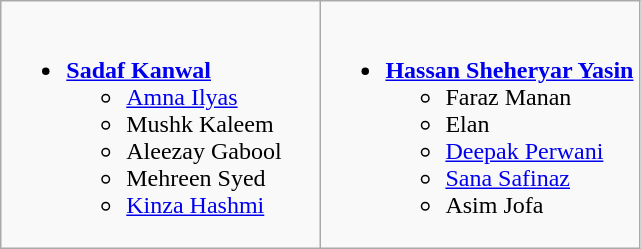<table class="wikitable">
<tr>
<td style="vertical-align:top; width:50%;"><br><ul><li><strong><a href='#'>Sadaf Kanwal</a></strong><ul><li><a href='#'>Amna Ilyas</a></li><li>Mushk Kaleem</li><li>Aleezay Gabool</li><li>Mehreen Syed</li><li><a href='#'>Kinza Hashmi</a></li></ul></li></ul></td>
<td style="vertical-align:top; width:50%;"><br><ul><li><strong><a href='#'>Hassan Sheheryar Yasin</a></strong><ul><li>Faraz Manan</li><li>Elan</li><li><a href='#'>Deepak Perwani</a></li><li><a href='#'>Sana Safinaz</a></li><li>Asim Jofa</li></ul></li></ul></td>
</tr>
</table>
